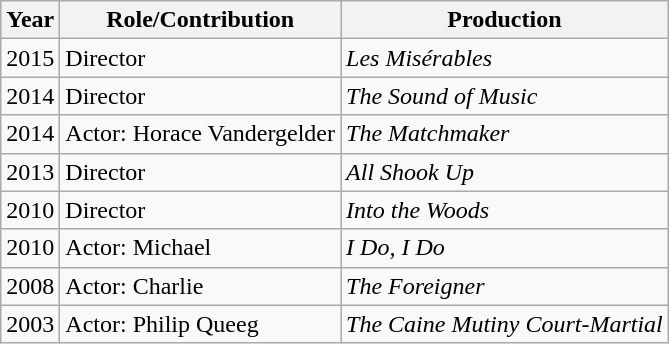<table class="wikitable">
<tr>
<th>Year</th>
<th>Role/Contribution</th>
<th>Production</th>
</tr>
<tr>
<td>2015</td>
<td>Director</td>
<td><em>Les Misérables</em></td>
</tr>
<tr>
<td>2014</td>
<td>Director</td>
<td><em>The Sound of Music</em></td>
</tr>
<tr>
<td>2014</td>
<td>Actor: Horace Vandergelder</td>
<td><em>The Matchmaker</em></td>
</tr>
<tr>
<td>2013</td>
<td>Director</td>
<td><em>All Shook Up</em></td>
</tr>
<tr>
<td>2010</td>
<td>Director</td>
<td><em>Into the Woods</em></td>
</tr>
<tr>
<td>2010</td>
<td>Actor: Michael</td>
<td><em>I Do, I Do</em></td>
</tr>
<tr>
<td>2008</td>
<td>Actor: Charlie</td>
<td><em>The Foreigner</em></td>
</tr>
<tr>
<td>2003</td>
<td>Actor: Philip Queeg</td>
<td><em>The Caine Mutiny Court-Martial</em></td>
</tr>
</table>
